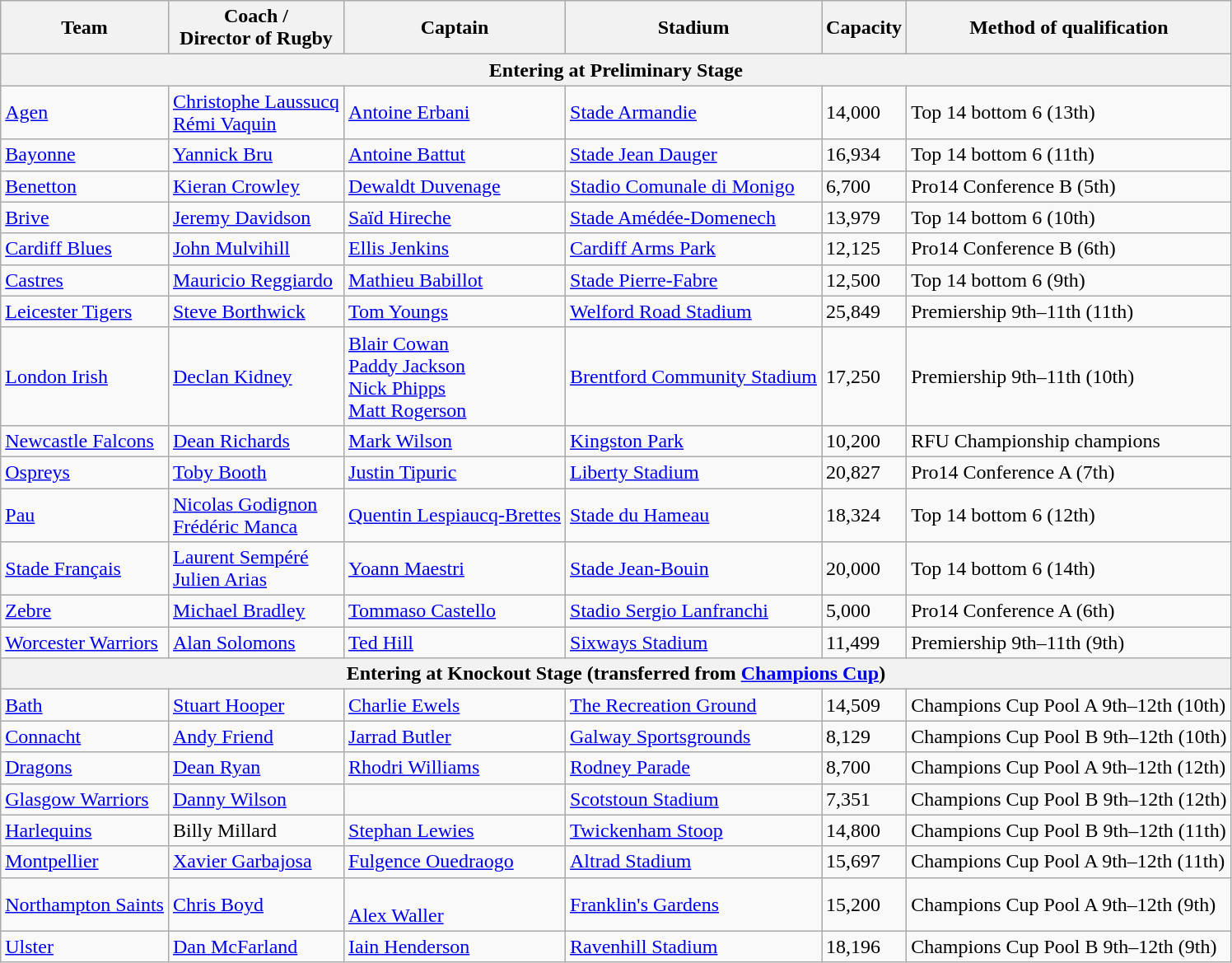<table class="wikitable sortable">
<tr>
<th>Team</th>
<th>Coach /<br>Director of Rugby</th>
<th>Captain</th>
<th>Stadium</th>
<th>Capacity</th>
<th>Method of qualification</th>
</tr>
<tr>
<th colspan=6>Entering at Preliminary Stage</th>
</tr>
<tr>
<td> <a href='#'>Agen</a></td>
<td> <a href='#'>Christophe Laussucq</a><br> <a href='#'>Rémi Vaquin</a></td>
<td> <a href='#'>Antoine Erbani</a></td>
<td><a href='#'>Stade Armandie</a></td>
<td>14,000</td>
<td>Top 14 bottom 6 (13th)</td>
</tr>
<tr>
<td> <a href='#'>Bayonne</a></td>
<td> <a href='#'>Yannick Bru</a></td>
<td> <a href='#'>Antoine Battut</a></td>
<td><a href='#'>Stade Jean Dauger</a></td>
<td>16,934</td>
<td>Top 14 bottom 6 (11th)</td>
</tr>
<tr>
<td> <a href='#'>Benetton</a></td>
<td> <a href='#'>Kieran Crowley</a></td>
<td> <a href='#'>Dewaldt Duvenage</a></td>
<td><a href='#'>Stadio Comunale di Monigo</a></td>
<td>6,700</td>
<td>Pro14 Conference B (5th)</td>
</tr>
<tr>
<td> <a href='#'>Brive</a></td>
<td> <a href='#'>Jeremy Davidson</a></td>
<td> <a href='#'>Saïd Hireche</a></td>
<td><a href='#'>Stade Amédée-Domenech</a></td>
<td>13,979</td>
<td>Top 14 bottom 6 (10th)</td>
</tr>
<tr>
<td> <a href='#'>Cardiff Blues</a></td>
<td> <a href='#'>John Mulvihill</a></td>
<td> <a href='#'>Ellis Jenkins</a></td>
<td><a href='#'>Cardiff Arms Park</a></td>
<td>12,125</td>
<td>Pro14 Conference B (6th)</td>
</tr>
<tr>
<td> <a href='#'>Castres</a></td>
<td> <a href='#'>Mauricio Reggiardo</a></td>
<td> <a href='#'>Mathieu Babillot</a></td>
<td><a href='#'>Stade Pierre-Fabre</a></td>
<td>12,500</td>
<td>Top 14 bottom 6 (9th)</td>
</tr>
<tr>
<td> <a href='#'>Leicester Tigers</a></td>
<td> <a href='#'>Steve Borthwick</a></td>
<td> <a href='#'>Tom Youngs</a></td>
<td><a href='#'>Welford Road Stadium</a></td>
<td>25,849</td>
<td>Premiership 9th–11th (11th)</td>
</tr>
<tr>
<td> <a href='#'>London Irish</a></td>
<td> <a href='#'>Declan Kidney</a></td>
<td> <a href='#'>Blair Cowan</a><br> <a href='#'>Paddy Jackson</a><br> <a href='#'>Nick Phipps</a><br> <a href='#'>Matt Rogerson</a></td>
<td><a href='#'>Brentford Community Stadium</a></td>
<td>17,250</td>
<td>Premiership 9th–11th (10th)</td>
</tr>
<tr>
<td> <a href='#'>Newcastle Falcons</a></td>
<td> <a href='#'>Dean Richards</a></td>
<td> <a href='#'>Mark Wilson</a></td>
<td><a href='#'>Kingston Park</a></td>
<td>10,200</td>
<td>RFU Championship champions</td>
</tr>
<tr>
<td> <a href='#'>Ospreys</a></td>
<td> <a href='#'>Toby Booth</a></td>
<td> <a href='#'>Justin Tipuric</a></td>
<td><a href='#'>Liberty Stadium</a></td>
<td>20,827</td>
<td>Pro14 Conference A (7th)</td>
</tr>
<tr>
<td> <a href='#'>Pau</a></td>
<td> <a href='#'>Nicolas Godignon</a><br> <a href='#'>Frédéric Manca</a></td>
<td> <a href='#'>Quentin Lespiaucq-Brettes</a></td>
<td><a href='#'>Stade du Hameau</a></td>
<td>18,324</td>
<td>Top 14 bottom 6 (12th)</td>
</tr>
<tr>
<td> <a href='#'>Stade Français</a></td>
<td> <a href='#'>Laurent Sempéré</a><br> <a href='#'>Julien Arias</a></td>
<td> <a href='#'>Yoann Maestri</a></td>
<td><a href='#'>Stade Jean-Bouin</a></td>
<td>20,000</td>
<td>Top 14 bottom 6 (14th)</td>
</tr>
<tr>
<td> <a href='#'>Zebre</a></td>
<td> <a href='#'>Michael Bradley</a></td>
<td> <a href='#'>Tommaso Castello</a></td>
<td><a href='#'>Stadio Sergio Lanfranchi</a></td>
<td>5,000</td>
<td>Pro14 Conference A (6th)</td>
</tr>
<tr>
<td> <a href='#'>Worcester Warriors</a></td>
<td> <a href='#'>Alan Solomons</a></td>
<td> <a href='#'>Ted Hill</a></td>
<td><a href='#'>Sixways Stadium</a></td>
<td>11,499</td>
<td>Premiership 9th–11th (9th)</td>
</tr>
<tr>
<th colspan=6>Entering at Knockout Stage (transferred from <a href='#'>Champions Cup</a>)</th>
</tr>
<tr>
<td> <a href='#'>Bath</a></td>
<td> <a href='#'>Stuart Hooper</a></td>
<td> <a href='#'>Charlie Ewels</a></td>
<td><a href='#'>The Recreation Ground</a></td>
<td>14,509</td>
<td>Champions Cup Pool A 9th–12th (10th)</td>
</tr>
<tr>
<td> <a href='#'>Connacht</a></td>
<td> <a href='#'>Andy Friend</a></td>
<td> <a href='#'>Jarrad Butler</a></td>
<td><a href='#'>Galway Sportsgrounds</a></td>
<td>8,129</td>
<td>Champions Cup Pool B 9th–12th (10th)</td>
</tr>
<tr>
<td> <a href='#'>Dragons</a></td>
<td> <a href='#'>Dean Ryan</a></td>
<td> <a href='#'>Rhodri Williams</a></td>
<td><a href='#'>Rodney Parade</a></td>
<td>8,700</td>
<td>Champions Cup Pool A 9th–12th (12th)</td>
</tr>
<tr>
<td> <a href='#'>Glasgow Warriors</a></td>
<td> <a href='#'>Danny Wilson</a></td>
<td></td>
<td><a href='#'>Scotstoun Stadium</a></td>
<td>7,351</td>
<td>Champions Cup Pool B 9th–12th (12th)</td>
</tr>
<tr>
<td> <a href='#'>Harlequins</a></td>
<td> Billy Millard</td>
<td> <a href='#'>Stephan Lewies</a></td>
<td><a href='#'>Twickenham Stoop</a></td>
<td>14,800</td>
<td>Champions Cup Pool B 9th–12th (11th)</td>
</tr>
<tr>
<td> <a href='#'>Montpellier</a></td>
<td> <a href='#'>Xavier Garbajosa</a></td>
<td> <a href='#'>Fulgence Ouedraogo</a></td>
<td><a href='#'>Altrad Stadium</a></td>
<td>15,697</td>
<td>Champions Cup Pool A 9th–12th (11th)</td>
</tr>
<tr>
<td> <a href='#'>Northampton Saints</a></td>
<td> <a href='#'>Chris Boyd</a></td>
<td><br> <a href='#'>Alex Waller</a></td>
<td><a href='#'>Franklin's Gardens</a></td>
<td>15,200</td>
<td>Champions Cup Pool A 9th–12th (9th)</td>
</tr>
<tr>
<td> <a href='#'>Ulster</a></td>
<td> <a href='#'>Dan McFarland</a></td>
<td> <a href='#'>Iain Henderson</a></td>
<td><a href='#'>Ravenhill Stadium</a></td>
<td>18,196</td>
<td>Champions Cup Pool B 9th–12th (9th)</td>
</tr>
</table>
